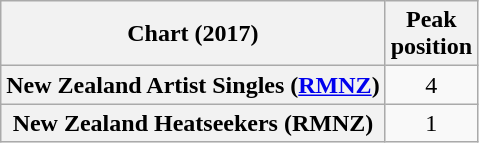<table class="wikitable plainrowheaders" style="text-align:center">
<tr>
<th scope="col">Chart (2017)</th>
<th scope="col">Peak<br> position</th>
</tr>
<tr>
<th scope="row">New Zealand Artist Singles (<a href='#'>RMNZ</a>)</th>
<td>4</td>
</tr>
<tr>
<th scope="row">New Zealand Heatseekers (RMNZ)</th>
<td>1</td>
</tr>
</table>
